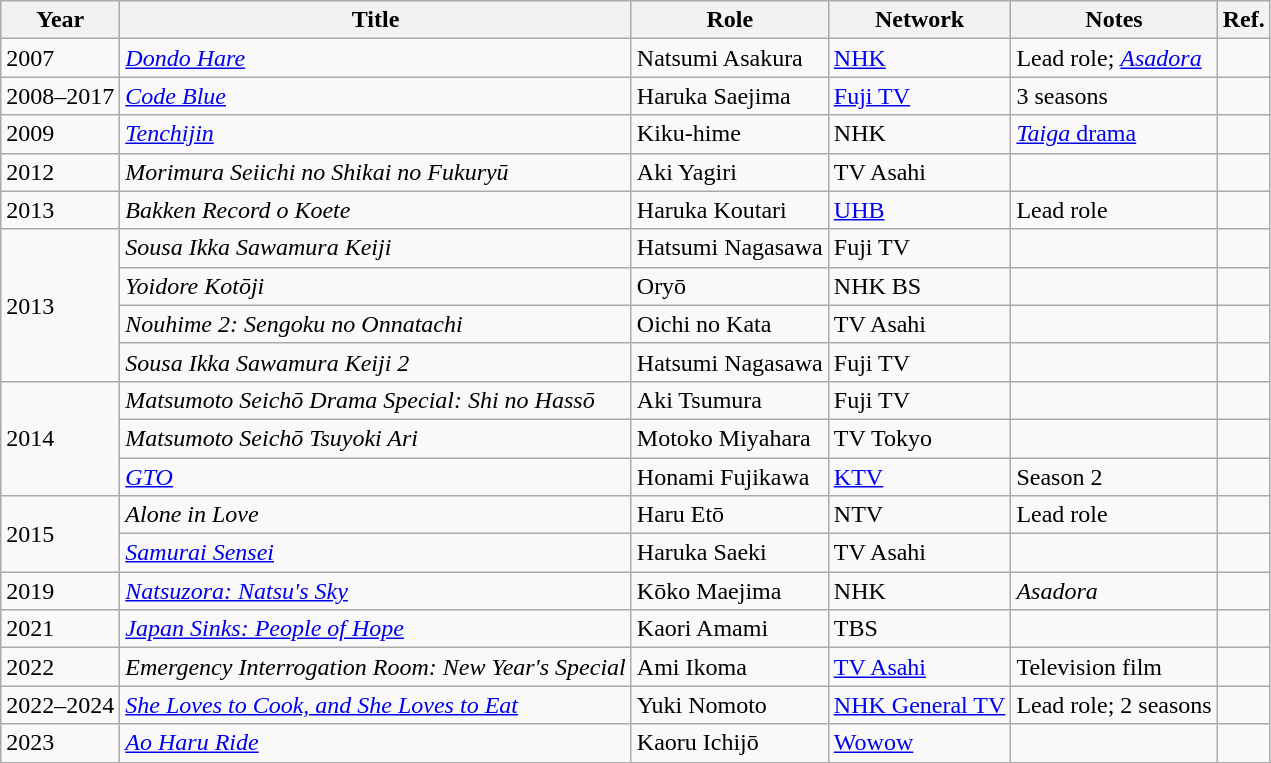<table class="wikitable" style="font-size:100%">
<tr style="text-align:center;">
<th>Year</th>
<th>Title</th>
<th>Role</th>
<th>Network</th>
<th>Notes</th>
<th>Ref.</th>
</tr>
<tr>
<td>2007</td>
<td><em><a href='#'>Dondo Hare</a></em></td>
<td>Natsumi Asakura</td>
<td><a href='#'>NHK</a></td>
<td>Lead role; <em><a href='#'>Asadora</a></em></td>
<td></td>
</tr>
<tr>
<td>2008–2017</td>
<td><em><a href='#'>Code Blue</a></em></td>
<td>Haruka Saejima</td>
<td><a href='#'>Fuji TV</a></td>
<td>3 seasons</td>
<td></td>
</tr>
<tr>
<td>2009</td>
<td><em><a href='#'>Tenchijin</a></em></td>
<td>Kiku-hime</td>
<td>NHK</td>
<td><a href='#'><em>Taiga</em> drama</a></td>
<td></td>
</tr>
<tr>
<td>2012</td>
<td><em>Morimura Seiichi no Shikai no Fukuryū</em></td>
<td>Aki Yagiri</td>
<td>TV Asahi</td>
<td></td>
<td></td>
</tr>
<tr>
<td>2013</td>
<td><em>Bakken Record o Koete</em></td>
<td>Haruka Koutari</td>
<td><a href='#'>UHB</a></td>
<td>Lead role</td>
<td></td>
</tr>
<tr>
<td rowspan=4>2013</td>
<td><em>Sousa Ikka Sawamura Keiji</em></td>
<td>Hatsumi Nagasawa</td>
<td>Fuji TV</td>
<td></td>
<td></td>
</tr>
<tr>
<td><em>Yoidore Kotōji</em></td>
<td>Oryō</td>
<td>NHK BS</td>
<td></td>
<td></td>
</tr>
<tr>
<td><em>Nouhime 2: Sengoku no Onnatachi</em></td>
<td>Oichi no Kata</td>
<td>TV Asahi</td>
<td></td>
<td></td>
</tr>
<tr>
<td><em>Sousa Ikka Sawamura Keiji 2</em></td>
<td>Hatsumi Nagasawa</td>
<td>Fuji TV</td>
<td></td>
<td></td>
</tr>
<tr>
<td rowspan=3>2014</td>
<td><em>Matsumoto Seichō Drama Special: Shi no Hassō</em></td>
<td>Aki Tsumura</td>
<td>Fuji TV</td>
<td></td>
<td></td>
</tr>
<tr>
<td><em>Matsumoto Seichō Tsuyoki Ari</em></td>
<td>Motoko Miyahara</td>
<td>TV Tokyo</td>
<td></td>
<td></td>
</tr>
<tr>
<td><em><a href='#'>GTO</a></em></td>
<td>Honami Fujikawa</td>
<td><a href='#'>KTV</a></td>
<td>Season 2</td>
<td></td>
</tr>
<tr>
<td rowspan=2>2015</td>
<td><em>Alone in Love</em></td>
<td>Haru Etō</td>
<td>NTV</td>
<td>Lead role</td>
<td></td>
</tr>
<tr>
<td><em><a href='#'>Samurai Sensei</a></em></td>
<td>Haruka Saeki</td>
<td>TV Asahi</td>
<td></td>
<td></td>
</tr>
<tr>
<td>2019</td>
<td><em><a href='#'>Natsuzora: Natsu's Sky</a></em></td>
<td>Kōko Maejima</td>
<td>NHK</td>
<td><em>Asadora</em></td>
<td></td>
</tr>
<tr>
<td>2021</td>
<td><em><a href='#'>Japan Sinks: People of Hope</a></em></td>
<td>Kaori Amami</td>
<td>TBS</td>
<td></td>
<td></td>
</tr>
<tr>
<td>2022</td>
<td><em>Emergency Interrogation Room: New Year's Special</em></td>
<td>Ami Ikoma</td>
<td><a href='#'>TV Asahi</a></td>
<td>Television film</td>
<td></td>
</tr>
<tr>
<td>2022–2024</td>
<td><em><a href='#'>She Loves to Cook, and She Loves to Eat</a></em></td>
<td>Yuki Nomoto</td>
<td><a href='#'>NHK General TV</a></td>
<td>Lead role; 2 seasons</td>
<td></td>
</tr>
<tr>
<td>2023</td>
<td><em><a href='#'>Ao Haru Ride</a></em></td>
<td>Kaoru Ichijō</td>
<td><a href='#'>Wowow</a></td>
<td></td>
<td></td>
</tr>
<tr>
</tr>
</table>
